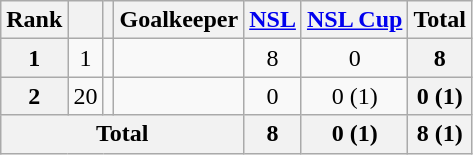<table class="wikitable sortable" style="text-align:center">
<tr>
<th>Rank</th>
<th></th>
<th></th>
<th>Goalkeeper</th>
<th><a href='#'>NSL</a></th>
<th><a href='#'>NSL Cup</a></th>
<th>Total</th>
</tr>
<tr>
<th>1</th>
<td>1</td>
<td></td>
<td align="left"></td>
<td>8</td>
<td>0</td>
<th>8</th>
</tr>
<tr>
<th>2</th>
<td>20</td>
<td></td>
<td align="left"></td>
<td>0</td>
<td>0 (1)</td>
<th>0 (1)</th>
</tr>
<tr>
<th colspan="4">Total</th>
<th>8</th>
<th>0 (1)</th>
<th>8 (1)</th>
</tr>
</table>
